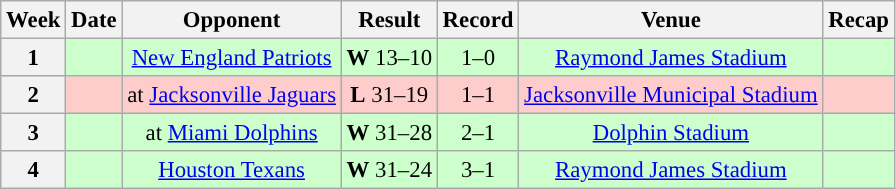<table class="wikitable" style="font-size: 95%">
<tr>
<th>Week</th>
<th>Date</th>
<th>Opponent</th>
<th>Result</th>
<th>Record</th>
<th>Venue</th>
<th>Recap</th>
</tr>
<tr style="background: #cfc;" align="center">
<th>1</th>
<td style="text-align:center;"></td>
<td><a href='#'>New England Patriots</a></td>
<td style="text-align:center;"><strong>W</strong> 13–10</td>
<td style="text-align:center;">1–0</td>
<td style="text-align:center;"><a href='#'>Raymond James Stadium</a></td>
<td></td>
</tr>
<tr style="background:#fcc;" align="center">
<th>2</th>
<td style="text-align:center;"></td>
<td>at <a href='#'>Jacksonville Jaguars</a></td>
<td style="text-align:center;"><strong>L</strong> 31–19</td>
<td style="text-align:center;">1–1</td>
<td style="text-align:center;"><a href='#'>Jacksonville Municipal Stadium</a></td>
<td></td>
</tr>
<tr style="background:#cfc;" align="center">
<th>3</th>
<td style="text-align:center;"></td>
<td>at <a href='#'>Miami Dolphins</a></td>
<td style="text-align:center;"><strong>W</strong> 31–28</td>
<td style="text-align:center;">2–1</td>
<td style="text-align:center;"><a href='#'>Dolphin Stadium</a></td>
<td></td>
</tr>
<tr style="background:#cfc;" align="center">
<th>4</th>
<td style="text-align:center;"></td>
<td><a href='#'>Houston Texans</a></td>
<td style="text-align:center;"><strong>W</strong> 31–24</td>
<td style="text-align:center;">3–1</td>
<td style="text-align:center;"><a href='#'>Raymond James Stadium</a></td>
<td></td>
</tr>
</table>
